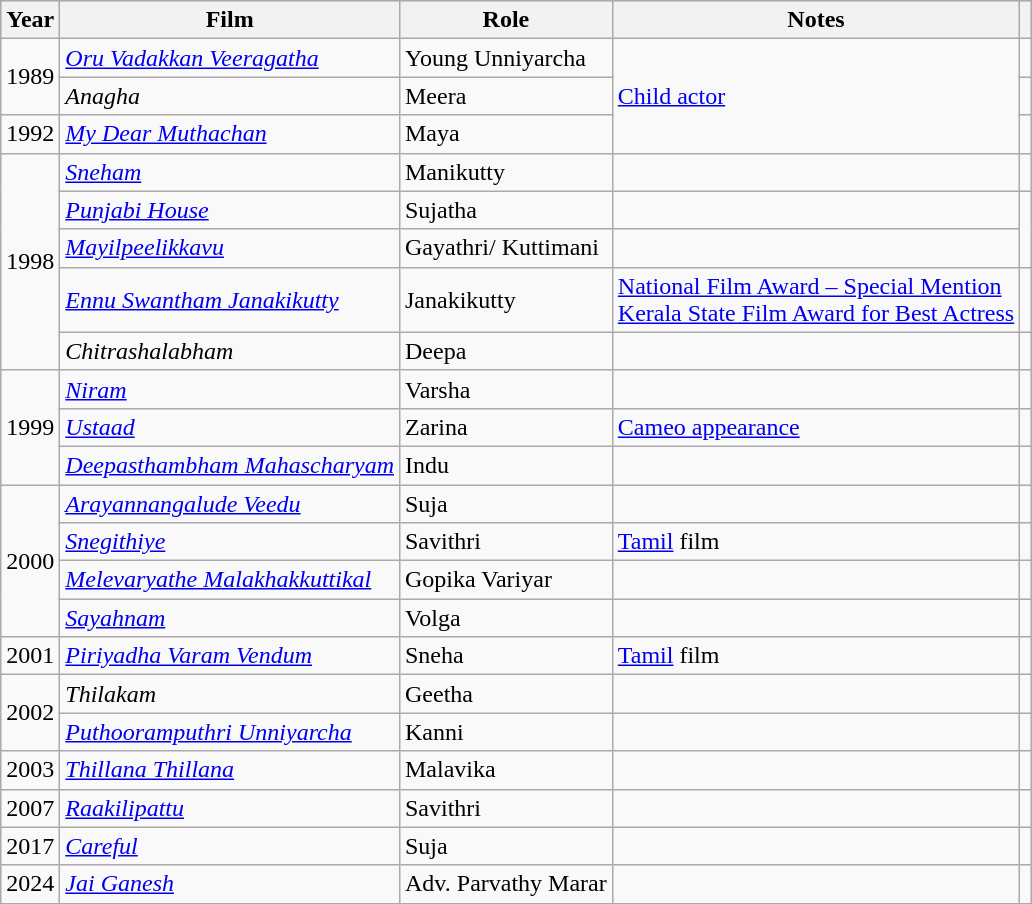<table class="wikitable sortable">
<tr style="background:#ccc; text-align:center;">
<th>Year</th>
<th>Film</th>
<th>Role</th>
<th>Notes</th>
<th></th>
</tr>
<tr>
<td rowspan="2">1989</td>
<td><em><a href='#'>Oru Vadakkan Veeragatha</a></em></td>
<td>Young Unniyarcha</td>
<td rowspan="3"><a href='#'>Child actor</a></td>
<td></td>
</tr>
<tr>
<td><em>Anagha</em></td>
<td>Meera</td>
<td></td>
</tr>
<tr>
<td>1992</td>
<td><em><a href='#'>My Dear Muthachan</a></em></td>
<td>Maya</td>
<td></td>
</tr>
<tr>
<td rowspan="5">1998</td>
<td><em><a href='#'>Sneham</a></em></td>
<td>Manikutty</td>
<td></td>
<td></td>
</tr>
<tr>
<td><em><a href='#'>Punjabi House</a></em></td>
<td>Sujatha</td>
<td></td>
<td rowspan=2></td>
</tr>
<tr>
<td><em><a href='#'>Mayilpeelikkavu</a></em></td>
<td>Gayathri/ Kuttimani</td>
<td></td>
</tr>
<tr>
<td><em><a href='#'>Ennu Swantham Janakikutty</a></em></td>
<td>Janakikutty</td>
<td><a href='#'>National Film Award – Special Mention</a> <br> <a href='#'>Kerala State Film Award for Best Actress</a></td>
<td> <br></td>
</tr>
<tr>
<td><em>Chitrashalabham</em></td>
<td>Deepa</td>
<td></td>
<td></td>
</tr>
<tr>
<td rowspan="3">1999</td>
<td><em><a href='#'>Niram</a></em></td>
<td>Varsha</td>
<td></td>
<td></td>
</tr>
<tr>
<td><em><a href='#'>Ustaad</a></em></td>
<td>Zarina</td>
<td><a href='#'>Cameo appearance</a></td>
<td></td>
</tr>
<tr>
<td><em><a href='#'>Deepasthambham Mahascharyam</a></em></td>
<td>Indu</td>
<td></td>
<td></td>
</tr>
<tr>
<td rowspan="4">2000</td>
<td><em><a href='#'>Arayannangalude Veedu</a></em></td>
<td>Suja</td>
<td></td>
<td></td>
</tr>
<tr>
<td><em><a href='#'>Snegithiye</a></em></td>
<td>Savithri</td>
<td><a href='#'>Tamil</a> film</td>
<td></td>
</tr>
<tr>
<td><em><a href='#'>Melevaryathe Malakhakkuttikal</a></em></td>
<td>Gopika Variyar</td>
<td></td>
<td></td>
</tr>
<tr>
<td><em><a href='#'>Sayahnam</a></em></td>
<td>Volga</td>
<td></td>
<td></td>
</tr>
<tr>
<td>2001</td>
<td><em><a href='#'>Piriyadha Varam Vendum</a></em></td>
<td>Sneha</td>
<td><a href='#'>Tamil</a> film</td>
<td></td>
</tr>
<tr>
<td rowspan="2">2002</td>
<td><em>Thilakam</em></td>
<td>Geetha</td>
<td></td>
<td></td>
</tr>
<tr>
<td><em><a href='#'>Puthooramputhri Unniyarcha</a></em></td>
<td>Kanni</td>
<td></td>
<td></td>
</tr>
<tr>
<td>2003</td>
<td><em><a href='#'>Thillana Thillana</a></em></td>
<td>Malavika</td>
<td></td>
<td></td>
</tr>
<tr>
<td>2007</td>
<td><em><a href='#'>Raakilipattu</a></em></td>
<td>Savithri</td>
<td></td>
<td></td>
</tr>
<tr>
<td>2017</td>
<td><em><a href='#'>Careful</a></em></td>
<td>Suja</td>
<td></td>
<td></td>
</tr>
<tr>
<td>2024</td>
<td><em><a href='#'>Jai Ganesh</a></em></td>
<td>Adv. Parvathy Marar</td>
<td></td>
<td></td>
</tr>
<tr>
</tr>
</table>
